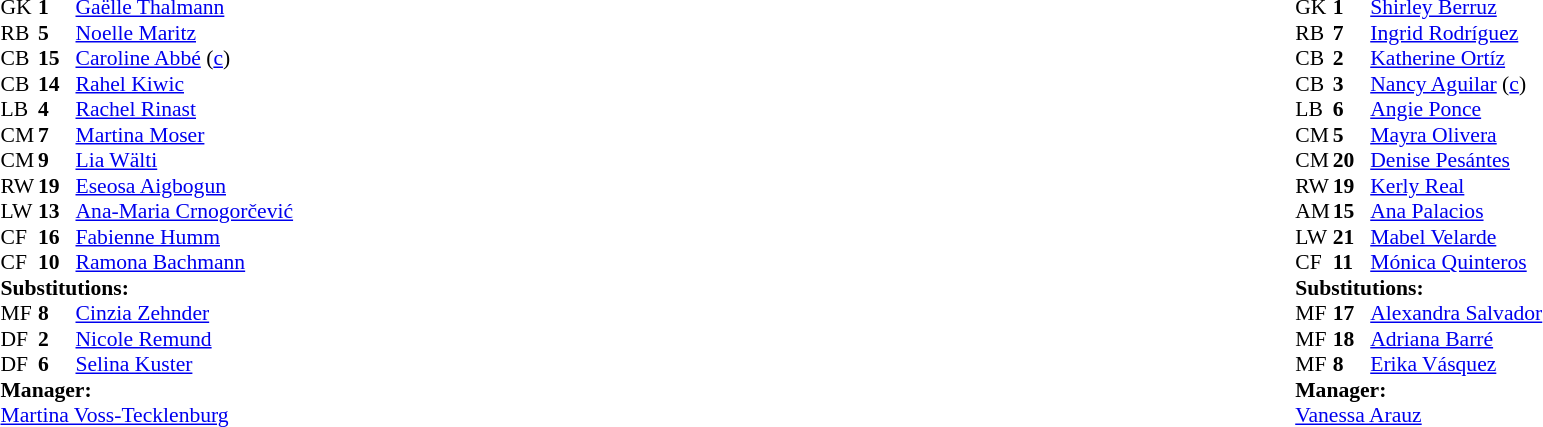<table width="100%">
<tr>
<td valign="top" width="50%"><br><table style="font-size: 90%" cellspacing="0" cellpadding="0">
<tr>
<th width="25"></th>
<th width="25"></th>
</tr>
<tr>
<td>GK</td>
<td><strong>1</strong></td>
<td><a href='#'>Gaëlle Thalmann</a></td>
</tr>
<tr>
<td>RB</td>
<td><strong>5</strong></td>
<td><a href='#'>Noelle Maritz</a></td>
<td></td>
<td></td>
</tr>
<tr>
<td>CB</td>
<td><strong>15</strong></td>
<td><a href='#'>Caroline Abbé</a> (<a href='#'>c</a>)</td>
<td></td>
<td></td>
</tr>
<tr>
<td>CB</td>
<td><strong>14</strong></td>
<td><a href='#'>Rahel Kiwic</a></td>
<td></td>
<td></td>
</tr>
<tr>
<td>LB</td>
<td><strong>4</strong></td>
<td><a href='#'>Rachel Rinast</a></td>
</tr>
<tr>
<td>CM</td>
<td><strong>7</strong></td>
<td><a href='#'>Martina Moser</a></td>
</tr>
<tr>
<td>CM</td>
<td><strong>9</strong></td>
<td><a href='#'>Lia Wälti</a></td>
</tr>
<tr>
<td>RW</td>
<td><strong>19</strong></td>
<td><a href='#'>Eseosa Aigbogun</a></td>
</tr>
<tr>
<td>LW</td>
<td><strong>13</strong></td>
<td><a href='#'>Ana-Maria Crnogorčević</a></td>
</tr>
<tr>
<td>CF</td>
<td><strong>16</strong></td>
<td><a href='#'>Fabienne Humm</a></td>
</tr>
<tr>
<td>CF</td>
<td><strong>10</strong></td>
<td><a href='#'>Ramona Bachmann</a></td>
</tr>
<tr>
<td colspan=3><strong>Substitutions:</strong></td>
</tr>
<tr>
<td>MF</td>
<td><strong>8</strong></td>
<td><a href='#'>Cinzia Zehnder</a></td>
<td></td>
<td></td>
</tr>
<tr>
<td>DF</td>
<td><strong>2</strong></td>
<td><a href='#'>Nicole Remund</a></td>
<td></td>
<td></td>
</tr>
<tr>
<td>DF</td>
<td><strong>6</strong></td>
<td><a href='#'>Selina Kuster</a></td>
<td></td>
<td></td>
</tr>
<tr>
<td colspan=3><strong>Manager:</strong></td>
</tr>
<tr>
<td colspan=3><a href='#'>Martina Voss-Tecklenburg</a></td>
</tr>
</table>
</td>
<td valign="top"></td>
<td valign="top" width="50%"><br><table style="font-size: 90%" cellspacing="0" cellpadding="0" align="center">
<tr>
<th width=25></th>
<th width=25></th>
</tr>
<tr>
<td>GK</td>
<td><strong>1</strong></td>
<td><a href='#'>Shirley Berruz</a></td>
</tr>
<tr>
<td>RB</td>
<td><strong>7</strong></td>
<td><a href='#'>Ingrid Rodríguez</a></td>
</tr>
<tr>
<td>CB</td>
<td><strong>2</strong></td>
<td><a href='#'>Katherine Ortíz</a></td>
<td></td>
<td></td>
</tr>
<tr>
<td>CB</td>
<td><strong>3</strong></td>
<td><a href='#'>Nancy Aguilar</a> (<a href='#'>c</a>)</td>
</tr>
<tr>
<td>LB</td>
<td><strong>6</strong></td>
<td><a href='#'>Angie Ponce</a></td>
</tr>
<tr>
<td>CM</td>
<td><strong>5</strong></td>
<td><a href='#'>Mayra Olivera</a></td>
</tr>
<tr>
<td>CM</td>
<td><strong>20</strong></td>
<td><a href='#'>Denise Pesántes</a></td>
<td></td>
</tr>
<tr>
<td>RW</td>
<td><strong>19</strong></td>
<td><a href='#'>Kerly Real</a></td>
</tr>
<tr>
<td>AM</td>
<td><strong>15</strong></td>
<td><a href='#'>Ana Palacios</a></td>
<td></td>
<td></td>
</tr>
<tr>
<td>LW</td>
<td><strong>21</strong></td>
<td><a href='#'>Mabel Velarde</a></td>
<td></td>
<td></td>
</tr>
<tr>
<td>CF</td>
<td><strong>11</strong></td>
<td><a href='#'>Mónica Quinteros</a></td>
</tr>
<tr>
<td colspan=3><strong>Substitutions:</strong></td>
</tr>
<tr>
<td>MF</td>
<td><strong>17</strong></td>
<td><a href='#'>Alexandra Salvador</a></td>
<td></td>
<td></td>
</tr>
<tr>
<td>MF</td>
<td><strong>18</strong></td>
<td><a href='#'>Adriana Barré</a></td>
<td></td>
<td></td>
</tr>
<tr>
<td>MF</td>
<td><strong>8</strong></td>
<td><a href='#'>Erika Vásquez</a></td>
<td></td>
<td></td>
</tr>
<tr>
<td colspan=3><strong>Manager:</strong></td>
</tr>
<tr>
<td colspan=3><a href='#'>Vanessa Arauz</a></td>
</tr>
</table>
</td>
</tr>
</table>
